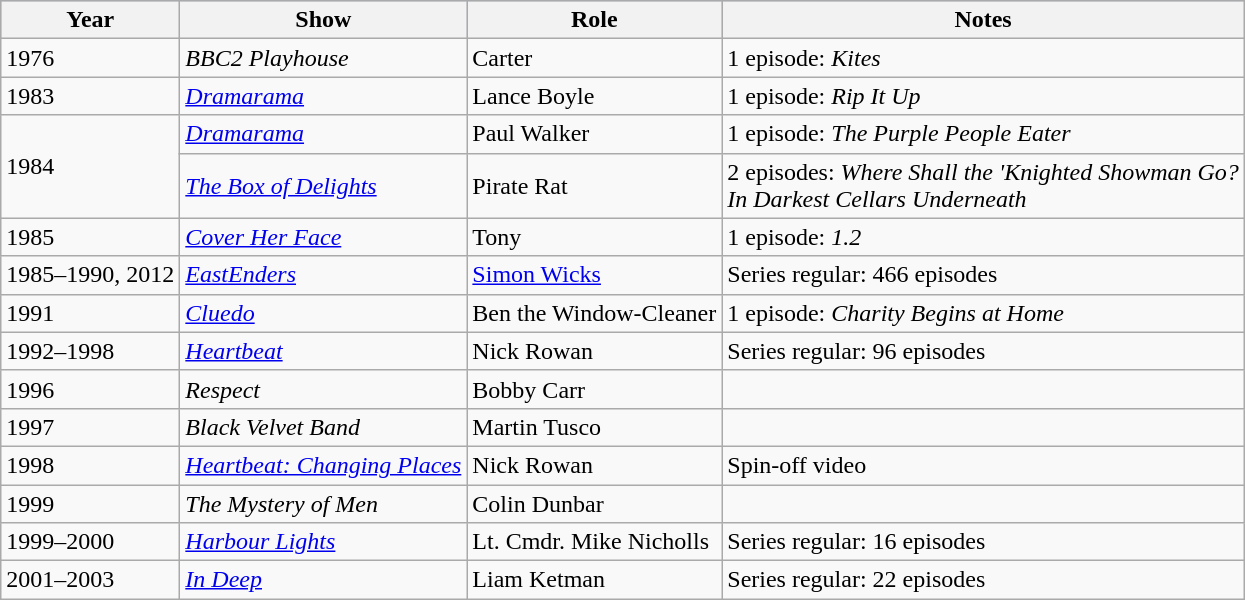<table class="wikitable">
<tr style="background:#b0c4de; text-align:center;">
<th>Year</th>
<th>Show</th>
<th>Role</th>
<th>Notes</th>
</tr>
<tr>
<td>1976</td>
<td><em>BBC2 Playhouse</em></td>
<td>Carter</td>
<td>1 episode: <em>Kites</em></td>
</tr>
<tr>
<td>1983</td>
<td><em><a href='#'>Dramarama</a></em></td>
<td>Lance Boyle</td>
<td>1 episode: <em>Rip It Up</em></td>
</tr>
<tr>
<td rowspan="2">1984</td>
<td><em><a href='#'>Dramarama</a></em></td>
<td>Paul Walker</td>
<td>1 episode: <em>The Purple People Eater</em></td>
</tr>
<tr>
<td><em><a href='#'>The Box of Delights</a></em></td>
<td>Pirate Rat</td>
<td>2 episodes: <em>Where Shall the 'Knighted Showman Go?</em><br><em>In Darkest Cellars Underneath</em></td>
</tr>
<tr>
<td>1985</td>
<td><em><a href='#'>Cover Her Face</a></em></td>
<td>Tony</td>
<td>1 episode: <em>1.2</em></td>
</tr>
<tr>
<td>1985–1990, 2012</td>
<td><em><a href='#'>EastEnders</a></em></td>
<td><a href='#'>Simon Wicks</a></td>
<td>Series regular: 466 episodes</td>
</tr>
<tr>
<td>1991</td>
<td><em><a href='#'>Cluedo</a></em></td>
<td>Ben the Window-Cleaner</td>
<td>1 episode: <em>Charity Begins at Home</em></td>
</tr>
<tr>
<td>1992–1998</td>
<td><em><a href='#'>Heartbeat</a></em></td>
<td>Nick Rowan</td>
<td>Series regular: 96 episodes</td>
</tr>
<tr>
<td>1996</td>
<td><em>Respect</em></td>
<td>Bobby Carr</td>
<td></td>
</tr>
<tr>
<td>1997</td>
<td><em>Black Velvet Band</em></td>
<td>Martin Tusco</td>
<td></td>
</tr>
<tr>
<td>1998</td>
<td><em><a href='#'>Heartbeat: Changing Places</a></em></td>
<td>Nick Rowan</td>
<td>Spin-off video</td>
</tr>
<tr>
<td>1999</td>
<td><em>The Mystery of Men</em></td>
<td>Colin Dunbar</td>
<td></td>
</tr>
<tr>
<td>1999–2000</td>
<td><em><a href='#'>Harbour Lights</a></em></td>
<td>Lt. Cmdr. Mike Nicholls</td>
<td>Series regular: 16 episodes</td>
</tr>
<tr>
<td>2001–2003</td>
<td><em><a href='#'>In Deep</a></em></td>
<td>Liam Ketman</td>
<td>Series regular: 22 episodes</td>
</tr>
</table>
